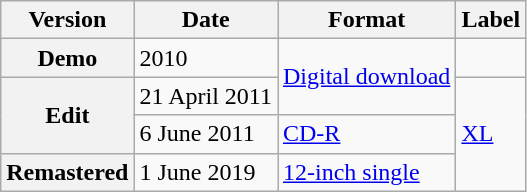<table class="wikitable plainrowheaders">
<tr>
<th>Version</th>
<th>Date</th>
<th>Format</th>
<th>Label</th>
</tr>
<tr>
<th scope="row">Demo</th>
<td>2010</td>
<td rowspan="2"><a href='#'>Digital download</a></td>
<td></td>
</tr>
<tr>
<th scope="row" rowspan="2">Edit</th>
<td>21 April 2011</td>
<td rowspan="3"><a href='#'>XL</a></td>
</tr>
<tr>
<td>6 June 2011</td>
<td><a href='#'>CD-R</a></td>
</tr>
<tr>
<th scope="row">Remastered</th>
<td>1 June 2019</td>
<td><a href='#'>12-inch single</a></td>
</tr>
</table>
